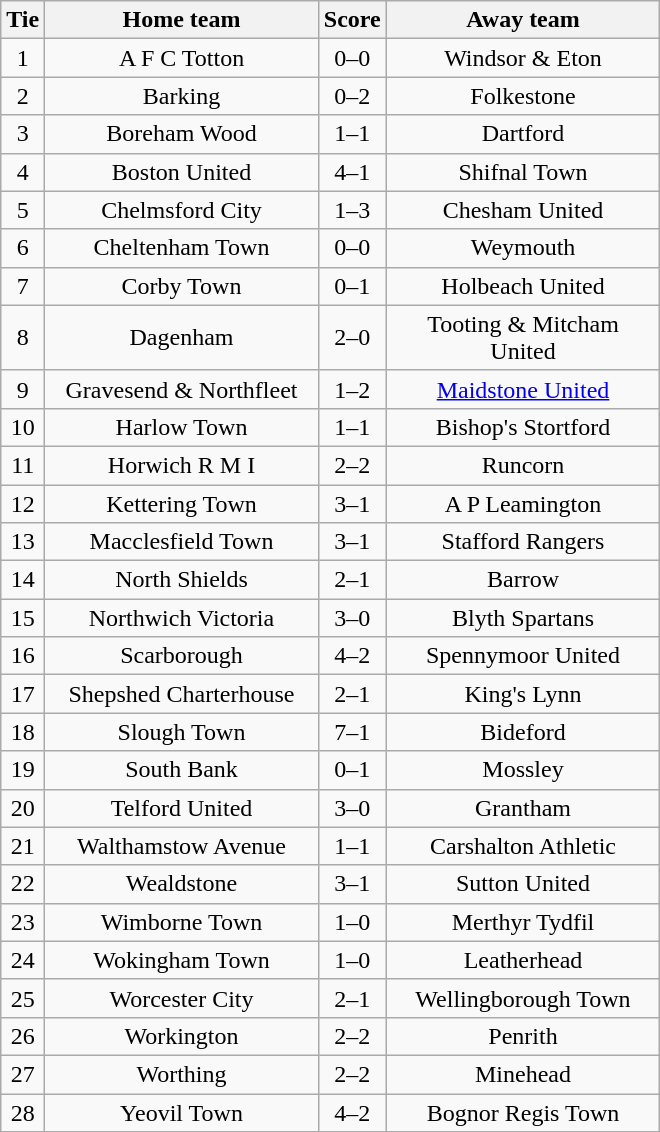<table class="wikitable" style="text-align:center;">
<tr>
<th width=20>Tie</th>
<th width=175>Home team</th>
<th width=20>Score</th>
<th width=175>Away team</th>
</tr>
<tr>
<td>1</td>
<td>A F C Totton</td>
<td>0–0</td>
<td>Windsor & Eton</td>
</tr>
<tr>
<td>2</td>
<td>Barking</td>
<td>0–2</td>
<td>Folkestone</td>
</tr>
<tr>
<td>3</td>
<td>Boreham Wood</td>
<td>1–1</td>
<td>Dartford</td>
</tr>
<tr>
<td>4</td>
<td>Boston United</td>
<td>4–1</td>
<td>Shifnal Town</td>
</tr>
<tr>
<td>5</td>
<td>Chelmsford City</td>
<td>1–3</td>
<td>Chesham United</td>
</tr>
<tr>
<td>6</td>
<td>Cheltenham Town</td>
<td>0–0</td>
<td>Weymouth</td>
</tr>
<tr>
<td>7</td>
<td>Corby Town</td>
<td>0–1</td>
<td>Holbeach United</td>
</tr>
<tr>
<td>8</td>
<td>Dagenham</td>
<td>2–0</td>
<td>Tooting & Mitcham United</td>
</tr>
<tr>
<td>9</td>
<td>Gravesend & Northfleet</td>
<td>1–2</td>
<td><a href='#'>Maidstone United</a></td>
</tr>
<tr>
<td>10</td>
<td>Harlow Town</td>
<td>1–1</td>
<td>Bishop's Stortford</td>
</tr>
<tr>
<td>11</td>
<td>Horwich R M I</td>
<td>2–2</td>
<td>Runcorn</td>
</tr>
<tr>
<td>12</td>
<td>Kettering Town</td>
<td>3–1</td>
<td>A P Leamington</td>
</tr>
<tr>
<td>13</td>
<td>Macclesfield Town</td>
<td>3–1</td>
<td>Stafford Rangers</td>
</tr>
<tr>
<td>14</td>
<td>North Shields</td>
<td>2–1</td>
<td>Barrow</td>
</tr>
<tr>
<td>15</td>
<td>Northwich Victoria</td>
<td>3–0</td>
<td>Blyth Spartans</td>
</tr>
<tr>
<td>16</td>
<td>Scarborough</td>
<td>4–2</td>
<td>Spennymoor United</td>
</tr>
<tr>
<td>17</td>
<td>Shepshed Charterhouse</td>
<td>2–1</td>
<td>King's Lynn</td>
</tr>
<tr>
<td>18</td>
<td>Slough Town</td>
<td>7–1</td>
<td>Bideford</td>
</tr>
<tr>
<td>19</td>
<td>South Bank</td>
<td>0–1</td>
<td>Mossley</td>
</tr>
<tr>
<td>20</td>
<td>Telford United</td>
<td>3–0</td>
<td>Grantham</td>
</tr>
<tr>
<td>21</td>
<td>Walthamstow Avenue</td>
<td>1–1</td>
<td>Carshalton Athletic</td>
</tr>
<tr>
<td>22</td>
<td>Wealdstone</td>
<td>3–1</td>
<td>Sutton United</td>
</tr>
<tr>
<td>23</td>
<td>Wimborne Town</td>
<td>1–0</td>
<td>Merthyr Tydfil</td>
</tr>
<tr>
<td>24</td>
<td>Wokingham Town</td>
<td>1–0</td>
<td>Leatherhead</td>
</tr>
<tr>
<td>25</td>
<td>Worcester City</td>
<td>2–1</td>
<td>Wellingborough Town</td>
</tr>
<tr>
<td>26</td>
<td>Workington</td>
<td>2–2</td>
<td>Penrith</td>
</tr>
<tr>
<td>27</td>
<td>Worthing</td>
<td>2–2</td>
<td>Minehead</td>
</tr>
<tr>
<td>28</td>
<td>Yeovil Town</td>
<td>4–2</td>
<td>Bognor Regis Town</td>
</tr>
</table>
